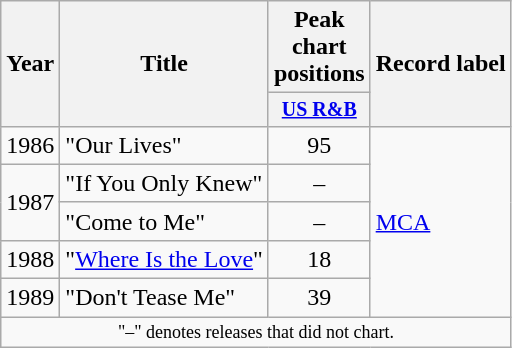<table class="wikitable" style="text-align:center;">
<tr>
<th rowspan="2">Year</th>
<th rowspan="2">Title</th>
<th>Peak chart positions</th>
<th rowspan="2">Record label</th>
</tr>
<tr style="font-size:smaller;">
<th width="35"><a href='#'>US R&B</a><br></th>
</tr>
<tr>
<td>1986</td>
<td align="left">"Our Lives"</td>
<td>95</td>
<td align=left rowspan="5"><a href='#'>MCA</a></td>
</tr>
<tr>
<td rowspan="2">1987</td>
<td align="left">"If You Only Knew"</td>
<td>–</td>
</tr>
<tr>
<td align="left">"Come to Me"</td>
<td>–</td>
</tr>
<tr>
<td>1988</td>
<td align="left">"<a href='#'>Where Is the Love</a>" </td>
<td>18</td>
</tr>
<tr>
<td>1989</td>
<td align="left">"Don't Tease Me"</td>
<td>39</td>
</tr>
<tr>
<td colspan="4" style="text-align:center; font-size:9pt;">"–" denotes releases that did not chart.</td>
</tr>
</table>
